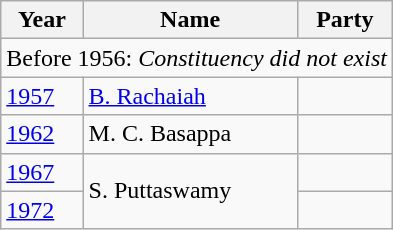<table class="wikitable">
<tr>
<th>Year</th>
<th>Name</th>
<th colspan=2>Party</th>
</tr>
<tr>
<td colspan=4>Before 1956: <em>Constituency did not exist</em></td>
</tr>
<tr>
<td><a href='#'>1957</a></td>
<td><a href='#'>B. Rachaiah</a></td>
<td></td>
</tr>
<tr>
<td><a href='#'>1962</a></td>
<td>M. C. Basappa</td>
</tr>
<tr>
<td><a href='#'>1967</a></td>
<td rowspan="2">S. Puttaswamy</td>
<td></td>
</tr>
<tr>
<td><a href='#'>1972</a></td>
<td></td>
</tr>
</table>
